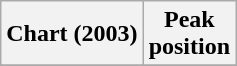<table class="wikitable sortable">
<tr>
<th>Chart (2003)</th>
<th>Peak<br>position</th>
</tr>
<tr>
</tr>
</table>
